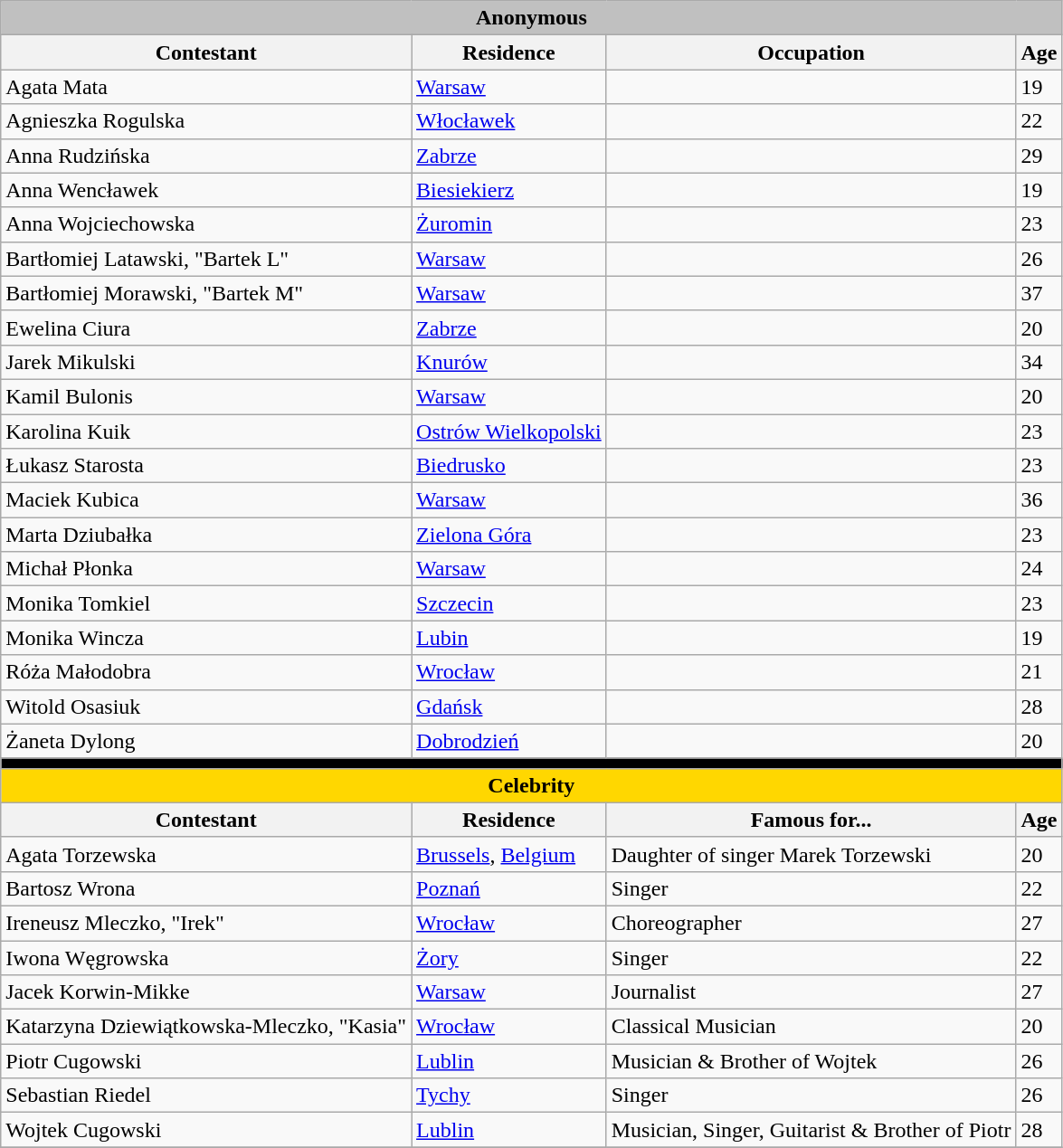<table class=wikitable>
<tr>
<td colspan=4 style="text-align:center" bgcolor="#C0C0C0"><strong>Anonymous</strong></td>
</tr>
<tr>
<th>Contestant</th>
<th>Residence</th>
<th>Occupation</th>
<th>Age</th>
</tr>
<tr>
<td>Agata Mata</td>
<td><a href='#'>Warsaw</a></td>
<td></td>
<td>19</td>
</tr>
<tr>
<td>Agnieszka Rogulska</td>
<td><a href='#'>Włocławek</a></td>
<td></td>
<td>22</td>
</tr>
<tr>
<td>Anna Rudzińska</td>
<td><a href='#'>Zabrze</a></td>
<td></td>
<td>29</td>
</tr>
<tr>
<td>Anna Wencławek</td>
<td><a href='#'>Biesiekierz</a></td>
<td></td>
<td>19</td>
</tr>
<tr>
<td>Anna Wojciechowska</td>
<td><a href='#'>Żuromin</a></td>
<td></td>
<td>23</td>
</tr>
<tr>
<td>Bartłomiej Latawski, "Bartek L"</td>
<td><a href='#'>Warsaw</a></td>
<td></td>
<td>26</td>
</tr>
<tr>
<td>Bartłomiej Morawski, "Bartek M"</td>
<td><a href='#'>Warsaw</a></td>
<td></td>
<td>37</td>
</tr>
<tr>
<td>Ewelina Ciura</td>
<td><a href='#'>Zabrze</a></td>
<td></td>
<td>20</td>
</tr>
<tr>
<td>Jarek Mikulski</td>
<td><a href='#'>Knurów</a></td>
<td></td>
<td>34</td>
</tr>
<tr>
<td>Kamil Bulonis</td>
<td><a href='#'>Warsaw</a></td>
<td></td>
<td>20</td>
</tr>
<tr>
<td>Karolina Kuik</td>
<td><a href='#'>Ostrów Wielkopolski</a></td>
<td></td>
<td>23</td>
</tr>
<tr>
<td>Łukasz Starosta</td>
<td><a href='#'>Biedrusko</a></td>
<td></td>
<td>23</td>
</tr>
<tr>
<td>Maciek Kubica</td>
<td><a href='#'>Warsaw</a></td>
<td></td>
<td>36</td>
</tr>
<tr>
<td>Marta Dziubałka</td>
<td><a href='#'>Zielona Góra</a></td>
<td></td>
<td>23</td>
</tr>
<tr>
<td>Michał Płonka</td>
<td><a href='#'>Warsaw</a></td>
<td></td>
<td>24</td>
</tr>
<tr>
<td>Monika Tomkiel</td>
<td><a href='#'>Szczecin</a></td>
<td></td>
<td>23</td>
</tr>
<tr>
<td>Monika Wincza</td>
<td><a href='#'>Lubin</a></td>
<td></td>
<td>19</td>
</tr>
<tr>
<td>Róża Małodobra</td>
<td><a href='#'>Wrocław</a></td>
<td></td>
<td>21</td>
</tr>
<tr>
<td>Witold Osasiuk</td>
<td><a href='#'>Gdańsk</a></td>
<td></td>
<td>28</td>
</tr>
<tr>
<td>Żaneta Dylong</td>
<td><a href='#'>Dobrodzień</a></td>
<td></td>
<td>20</td>
</tr>
<tr>
<th style="background:#000000;" colspan="4"></th>
</tr>
<tr>
<td colspan=4 bgcolor="#FFD700" style="text-align:center"><strong>Celebrity</strong></td>
</tr>
<tr>
<th>Contestant</th>
<th>Residence</th>
<th>Famous for...</th>
<th>Age</th>
</tr>
<tr>
<td>Agata Torzewska</td>
<td><a href='#'>Brussels</a>, <a href='#'>Belgium</a></td>
<td>Daughter of singer Marek Torzewski</td>
<td>20</td>
</tr>
<tr>
<td>Bartosz Wrona</td>
<td><a href='#'>Poznań</a></td>
<td>Singer</td>
<td>22</td>
</tr>
<tr>
<td>Ireneusz Mleczko, "Irek"</td>
<td><a href='#'>Wrocław</a></td>
<td>Choreographer</td>
<td>27</td>
</tr>
<tr>
<td>Iwona Węgrowska</td>
<td><a href='#'>Żory</a></td>
<td>Singer</td>
<td>22</td>
</tr>
<tr>
<td>Jacek Korwin-Mikke</td>
<td><a href='#'>Warsaw</a></td>
<td>Journalist</td>
<td>27</td>
</tr>
<tr>
<td>Katarzyna Dziewiątkowska-Mleczko, "Kasia"</td>
<td><a href='#'>Wrocław</a></td>
<td>Classical Musician</td>
<td>20</td>
</tr>
<tr>
<td>Piotr Cugowski</td>
<td><a href='#'>Lublin</a></td>
<td>Musician & Brother of Wojtek</td>
<td>26</td>
</tr>
<tr>
<td>Sebastian Riedel</td>
<td><a href='#'>Tychy</a></td>
<td>Singer</td>
<td>26</td>
</tr>
<tr>
<td>Wojtek Cugowski</td>
<td><a href='#'>Lublin</a></td>
<td>Musician, Singer, Guitarist & Brother of Piotr</td>
<td>28</td>
</tr>
<tr>
</tr>
</table>
